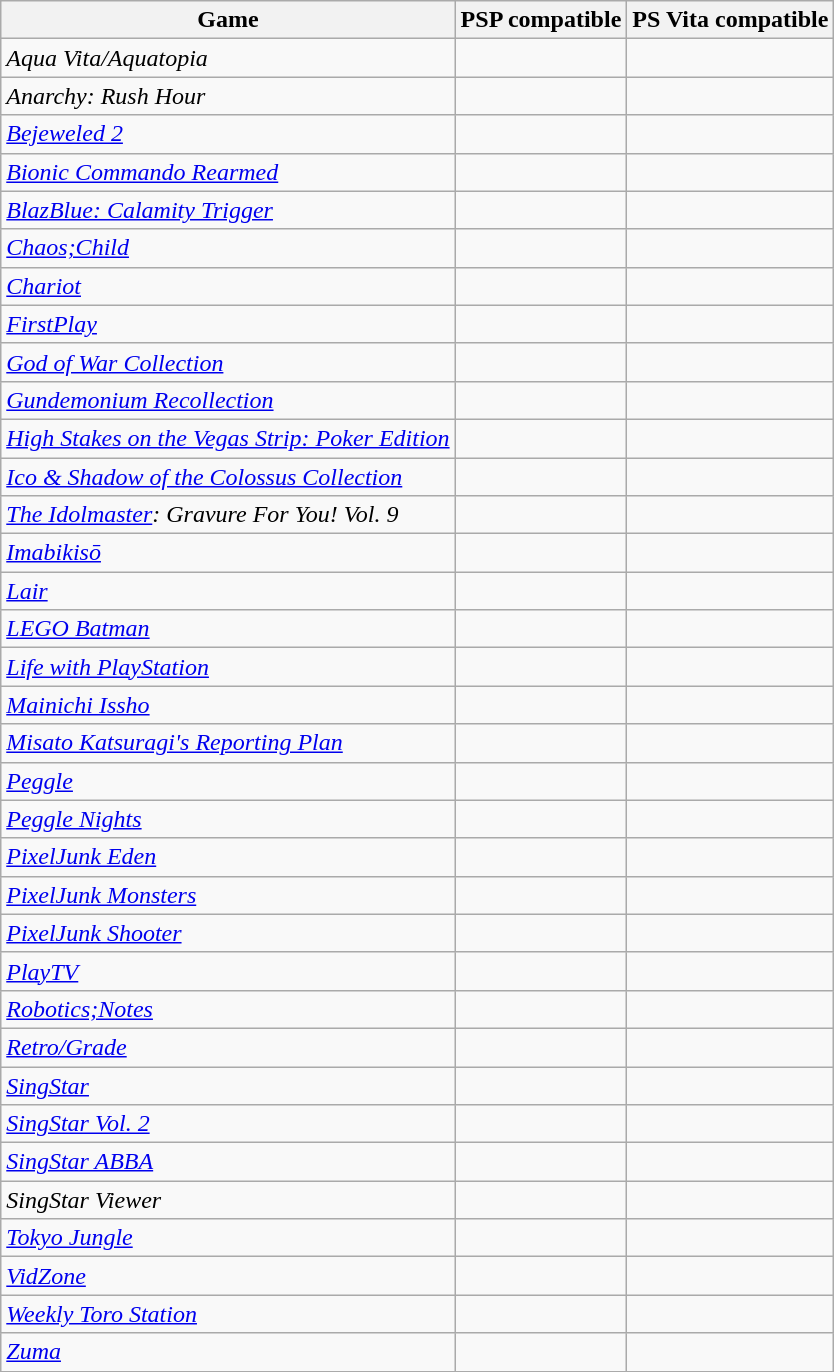<table class="wikitable sortable">
<tr>
<th>Game</th>
<th>PSP compatible</th>
<th>PS Vita compatible</th>
</tr>
<tr>
<td><em>Aqua Vita/Aquatopia</em></td>
<td></td>
<td></td>
</tr>
<tr>
<td><em>Anarchy: Rush Hour</em></td>
<td></td>
<td></td>
</tr>
<tr>
<td><em><a href='#'>Bejeweled 2</a></em></td>
<td></td>
<td></td>
</tr>
<tr>
<td><em><a href='#'>Bionic Commando Rearmed</a></em></td>
<td></td>
<td></td>
</tr>
<tr>
<td><em><a href='#'>BlazBlue: Calamity Trigger</a></em></td>
<td></td>
<td></td>
</tr>
<tr>
<td><em><a href='#'>Chaos;Child</a></em></td>
<td></td>
<td></td>
</tr>
<tr>
<td><em><a href='#'>Chariot</a></em></td>
<td></td>
<td></td>
</tr>
<tr>
<td><em><a href='#'>FirstPlay</a></em></td>
<td></td>
<td></td>
</tr>
<tr>
<td><em><a href='#'>God of War Collection</a></em></td>
<td></td>
<td></td>
</tr>
<tr>
<td><em><a href='#'>Gundemonium Recollection</a></em></td>
<td></td>
<td></td>
</tr>
<tr>
<td><em><a href='#'>High Stakes on the Vegas Strip: Poker Edition</a></em></td>
<td></td>
<td></td>
</tr>
<tr>
<td><em><a href='#'>Ico & Shadow of the Colossus Collection</a></em></td>
<td></td>
<td></td>
</tr>
<tr>
<td><em><a href='#'>The Idolmaster</a>: Gravure For You! Vol. 9</em></td>
<td></td>
<td></td>
</tr>
<tr>
<td><em><a href='#'>Imabikisō</a></em></td>
<td></td>
<td></td>
</tr>
<tr>
<td><em><a href='#'>Lair</a></em></td>
<td></td>
<td></td>
</tr>
<tr>
<td><em><a href='#'>LEGO Batman</a></em></td>
<td></td>
<td></td>
</tr>
<tr>
<td><em><a href='#'>Life with PlayStation</a></em></td>
<td></td>
<td></td>
</tr>
<tr>
<td><em><a href='#'>Mainichi Issho</a></em></td>
<td></td>
<td></td>
</tr>
<tr>
<td><em><a href='#'>Misato Katsuragi's Reporting Plan</a></em></td>
<td></td>
<td></td>
</tr>
<tr>
<td><em><a href='#'>Peggle</a></em></td>
<td></td>
<td></td>
</tr>
<tr>
<td><em><a href='#'>Peggle Nights</a></em></td>
<td></td>
<td></td>
</tr>
<tr>
<td><em><a href='#'>PixelJunk Eden</a></em></td>
<td></td>
<td></td>
</tr>
<tr>
<td><em><a href='#'>PixelJunk Monsters</a></em></td>
<td></td>
<td></td>
</tr>
<tr>
<td><em><a href='#'>PixelJunk Shooter</a></em></td>
<td></td>
<td></td>
</tr>
<tr>
<td><em><a href='#'>PlayTV</a></em></td>
<td></td>
<td></td>
</tr>
<tr>
<td><em><a href='#'>Robotics;Notes</a></em></td>
<td></td>
<td></td>
</tr>
<tr>
<td><em><a href='#'>Retro/Grade</a></em></td>
<td></td>
<td></td>
</tr>
<tr>
<td><em><a href='#'>SingStar</a></em></td>
<td></td>
<td></td>
</tr>
<tr>
<td><em><a href='#'>SingStar Vol. 2</a></em></td>
<td></td>
<td></td>
</tr>
<tr>
<td><em><a href='#'>SingStar ABBA</a></em></td>
<td></td>
<td></td>
</tr>
<tr>
<td><em>SingStar Viewer</em></td>
<td></td>
<td></td>
</tr>
<tr>
<td><em><a href='#'>Tokyo Jungle</a></em></td>
<td></td>
<td></td>
</tr>
<tr>
<td><em><a href='#'>VidZone</a></em></td>
<td></td>
<td></td>
</tr>
<tr>
<td><em><a href='#'>Weekly Toro Station</a></em></td>
<td></td>
<td></td>
</tr>
<tr>
<td><em><a href='#'>Zuma</a></em></td>
<td></td>
<td></td>
</tr>
</table>
